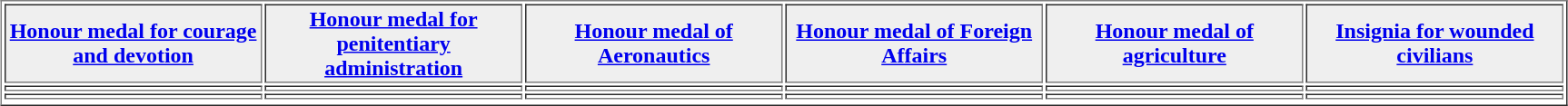<table align="center" border="1"  cellpadding="1" width="91%">
<tr>
<th width="13%" style="background:#efefef;"><a href='#'>Honour medal for courage and devotion</a></th>
<th width="13%" style="background:#efefef;"><a href='#'>Honour medal for penitentiary administration</a></th>
<th width="13%" style="background:#efefef;"><a href='#'>Honour medal of Aeronautics</a></th>
<th width="13%" style="background:#efefef;"><a href='#'>Honour medal of Foreign Affairs</a></th>
<th width="13%" style="background:#efefef;"><a href='#'>Honour medal of agriculture</a></th>
<th width="13%" style="background:#efefef;"><a href='#'>Insignia for wounded civilians</a></th>
</tr>
<tr>
<td></td>
<td></td>
<td></td>
<td></td>
<td></td>
<td></td>
</tr>
<tr>
<td></td>
<td></td>
<td></td>
<td></td>
<td></td>
<td></td>
</tr>
<tr>
</tr>
</table>
